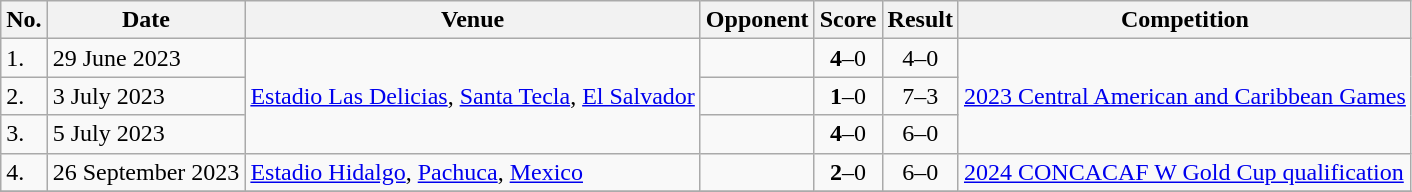<table class="wikitable">
<tr>
<th>No.</th>
<th>Date</th>
<th>Venue</th>
<th>Opponent</th>
<th>Score</th>
<th>Result</th>
<th>Competition</th>
</tr>
<tr>
<td>1.</td>
<td>29 June 2023</td>
<td rowspan=3><a href='#'>Estadio Las Delicias</a>, <a href='#'>Santa Tecla</a>, <a href='#'>El Salvador</a></td>
<td></td>
<td align=center><strong>4</strong>–0</td>
<td align=center>4–0</td>
<td rowspan=3><a href='#'>2023 Central American and Caribbean Games</a></td>
</tr>
<tr>
<td>2.</td>
<td>3 July 2023</td>
<td></td>
<td align=center><strong>1</strong>–0</td>
<td align=center>7–3</td>
</tr>
<tr>
<td>3.</td>
<td>5 July 2023</td>
<td></td>
<td align=center><strong>4</strong>–0</td>
<td align=center>6–0</td>
</tr>
<tr>
<td>4.</td>
<td>26 September 2023</td>
<td><a href='#'>Estadio Hidalgo</a>, <a href='#'>Pachuca</a>, <a href='#'>Mexico</a></td>
<td></td>
<td align=center><strong>2</strong>–0</td>
<td align=center>6–0</td>
<td><a href='#'>2024 CONCACAF W Gold Cup qualification</a></td>
</tr>
<tr>
</tr>
</table>
